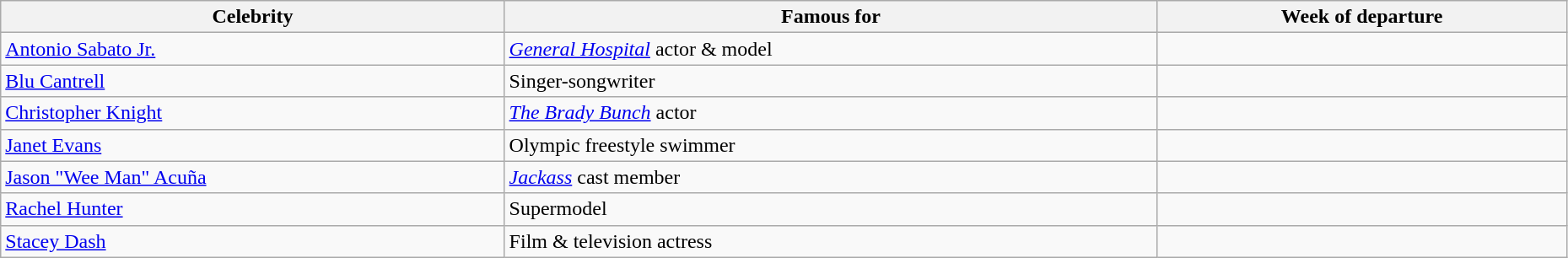<table class="wikitable" width=98%>
<tr>
<th>Celebrity</th>
<th>Famous for</th>
<th>Week of departure</th>
</tr>
<tr>
<td><a href='#'>Antonio Sabato Jr.</a></td>
<td><em><a href='#'>General Hospital</a></em> actor & model</td>
<td></td>
</tr>
<tr>
<td><a href='#'>Blu Cantrell</a></td>
<td>Singer-songwriter</td>
<td></td>
</tr>
<tr>
<td><a href='#'>Christopher Knight</a></td>
<td><em><a href='#'>The Brady Bunch</a></em> actor</td>
<td></td>
</tr>
<tr>
<td><a href='#'>Janet Evans</a></td>
<td>Olympic freestyle swimmer</td>
<td></td>
</tr>
<tr>
<td><a href='#'>Jason "Wee Man" Acuña</a></td>
<td><em><a href='#'>Jackass</a></em> cast member</td>
<td></td>
</tr>
<tr>
<td><a href='#'>Rachel Hunter</a></td>
<td>Supermodel</td>
<td></td>
</tr>
<tr>
<td><a href='#'>Stacey Dash</a></td>
<td>Film & television actress</td>
<td></td>
</tr>
</table>
